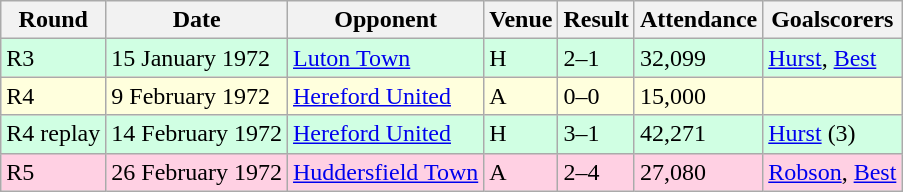<table class="wikitable">
<tr>
<th>Round</th>
<th>Date</th>
<th>Opponent</th>
<th>Venue</th>
<th>Result</th>
<th>Attendance</th>
<th>Goalscorers</th>
</tr>
<tr style="background-color: #d0ffe3;">
<td>R3</td>
<td>15 January 1972</td>
<td><a href='#'>Luton Town</a></td>
<td>H</td>
<td>2–1</td>
<td>32,099</td>
<td><a href='#'>Hurst</a>, <a href='#'>Best</a></td>
</tr>
<tr style="background-color: #ffffdd;">
<td>R4</td>
<td>9 February 1972</td>
<td><a href='#'>Hereford United</a></td>
<td>A</td>
<td>0–0</td>
<td>15,000</td>
<td></td>
</tr>
<tr style="background-color: #d0ffe3;">
<td>R4 replay</td>
<td>14 February 1972</td>
<td><a href='#'>Hereford United</a></td>
<td>H</td>
<td>3–1</td>
<td>42,271</td>
<td><a href='#'>Hurst</a> (3)</td>
</tr>
<tr style="background-color: #ffd0e3;">
<td>R5</td>
<td>26 February 1972</td>
<td><a href='#'>Huddersfield Town</a></td>
<td>A</td>
<td>2–4</td>
<td>27,080</td>
<td><a href='#'>Robson</a>, <a href='#'>Best</a></td>
</tr>
</table>
